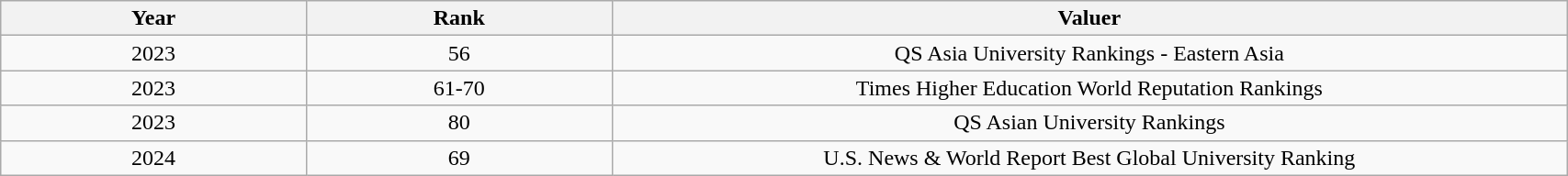<table class="wikitable sortable mw-collapsible" width="90%">
<tr>
<th width="8%">Year</th>
<th width="8%">Rank</th>
<th width="25%">Valuer</th>
</tr>
<tr>
<td align="center">2023</td>
<td align="center">56</td>
<td align="center">QS Asia University Rankings - Eastern Asia</td>
</tr>
<tr>
<td align="center">2023</td>
<td align="center">61-70</td>
<td align="center">Times Higher Education World Reputation Rankings</td>
</tr>
<tr>
<td align="center">2023</td>
<td align="center">80</td>
<td align="center">QS Asian University Rankings</td>
</tr>
<tr>
<td align="center">2024</td>
<td align="center">69</td>
<td align="center">U.S. News & World Report Best Global University Ranking</td>
</tr>
</table>
